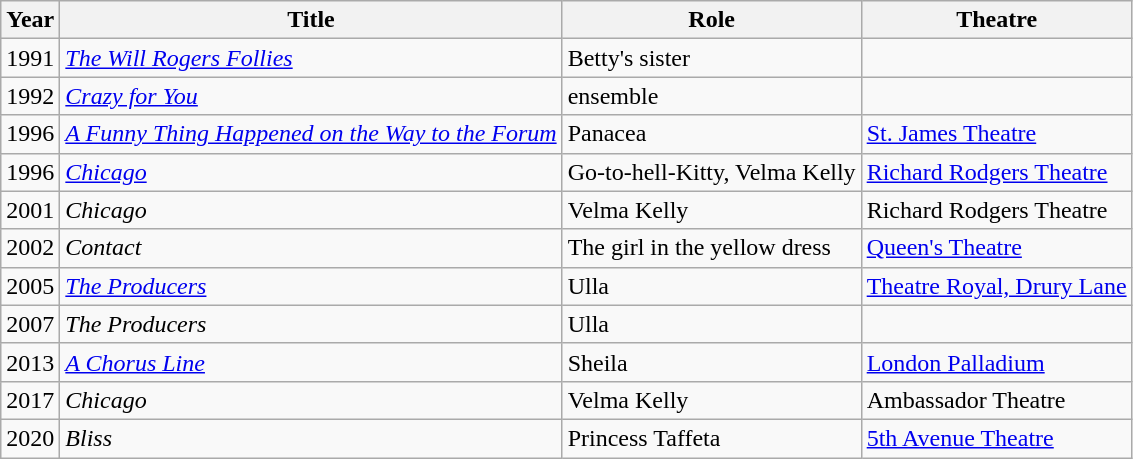<table class="wikitable sortable">
<tr>
<th>Year</th>
<th>Title</th>
<th>Role</th>
<th>Theatre</th>
</tr>
<tr>
<td>1991</td>
<td><em><a href='#'>The Will Rogers Follies</a></em></td>
<td>Betty's sister</td>
<td></td>
</tr>
<tr>
<td>1992</td>
<td><em><a href='#'>Crazy for You</a></em></td>
<td>ensemble</td>
<td></td>
</tr>
<tr>
<td>1996</td>
<td><em><a href='#'>A Funny Thing Happened on the Way to the Forum</a></em></td>
<td>Panacea</td>
<td><a href='#'>St. James Theatre</a></td>
</tr>
<tr>
<td>1996</td>
<td><em><a href='#'>Chicago</a></em></td>
<td>Go-to-hell-Kitty, Velma Kelly</td>
<td><a href='#'>Richard Rodgers Theatre</a></td>
</tr>
<tr>
<td>2001</td>
<td><em>Chicago</em></td>
<td>Velma Kelly</td>
<td>Richard Rodgers Theatre</td>
</tr>
<tr>
<td>2002</td>
<td><em>Contact</em></td>
<td>The girl in the yellow dress</td>
<td><a href='#'>Queen's Theatre</a></td>
</tr>
<tr>
<td>2005</td>
<td><a href='#'><em>The Producers</em></a></td>
<td>Ulla</td>
<td><a href='#'>Theatre Royal, Drury Lane</a></td>
</tr>
<tr>
<td>2007</td>
<td><em>The Producers</em></td>
<td>Ulla</td>
<td></td>
</tr>
<tr>
<td>2013</td>
<td><em><a href='#'>A Chorus Line</a></em></td>
<td>Sheila</td>
<td><a href='#'>London Palladium</a></td>
</tr>
<tr>
<td>2017</td>
<td><em>Chicago</em></td>
<td>Velma Kelly</td>
<td>Ambassador Theatre</td>
</tr>
<tr>
<td>2020</td>
<td><em>Bliss</em></td>
<td>Princess Taffeta</td>
<td><a href='#'>5th Avenue Theatre</a></td>
</tr>
</table>
